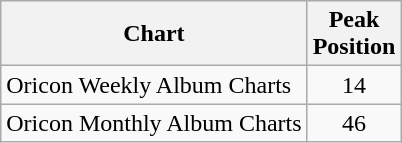<table class="wikitable sortable">
<tr>
<th align="left">Chart</th>
<th align="center">Peak<br>Position</th>
</tr>
<tr>
<td>Oricon Weekly Album Charts</td>
<td align="center">14</td>
</tr>
<tr>
<td>Oricon Monthly Album Charts</td>
<td align="center">46</td>
</tr>
</table>
